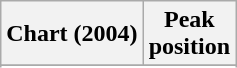<table class="wikitable sortable plainrowheaders" style="text-align:center">
<tr>
<th scope="col">Chart (2004)</th>
<th scope="col">Peak<br>position</th>
</tr>
<tr>
</tr>
<tr>
</tr>
<tr>
</tr>
<tr>
</tr>
</table>
